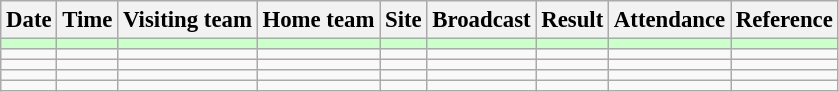<table class="wikitable" style="font-size:95%;">
<tr>
<th>Date</th>
<th>Time</th>
<th>Visiting team</th>
<th>Home team</th>
<th>Site</th>
<th>Broadcast</th>
<th>Result</th>
<th>Attendance</th>
<th class="unsortable">Reference</th>
</tr>
<tr bgcolor=ccffcc>
<td></td>
<td></td>
<td></td>
<td></td>
<td></td>
<td></td>
<td></td>
<td></td>
<td></td>
</tr>
<tr>
<td></td>
<td></td>
<td></td>
<td></td>
<td></td>
<td></td>
<td></td>
<td></td>
<td></td>
</tr>
<tr>
<td></td>
<td></td>
<td></td>
<td></td>
<td></td>
<td></td>
<td></td>
<td></td>
<td></td>
</tr>
<tr>
<td></td>
<td></td>
<td></td>
<td></td>
<td></td>
<td></td>
<td></td>
<td></td>
<td></td>
</tr>
<tr>
<td></td>
<td></td>
<td></td>
<td></td>
<td></td>
<td></td>
<td></td>
<td></td>
<td></td>
</tr>
</table>
